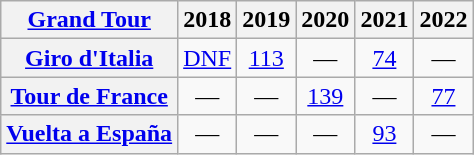<table class="wikitable plainrowheaders">
<tr>
<th scope="col"><a href='#'>Grand Tour</a></th>
<th scope="col">2018</th>
<th scope="col">2019</th>
<th>2020</th>
<th>2021</th>
<th>2022</th>
</tr>
<tr style="text-align:center;">
<th scope="row"> <a href='#'>Giro d'Italia</a></th>
<td><a href='#'>DNF</a></td>
<td><a href='#'>113</a></td>
<td>—</td>
<td><a href='#'>74</a></td>
<td>—</td>
</tr>
<tr style="text-align:center;">
<th scope="row"> <a href='#'>Tour de France</a></th>
<td>—</td>
<td>—</td>
<td><a href='#'>139</a></td>
<td>—</td>
<td><a href='#'>77</a></td>
</tr>
<tr style="text-align:center;">
<th scope="row"> <a href='#'>Vuelta a España</a></th>
<td>—</td>
<td>—</td>
<td>—</td>
<td><a href='#'>93</a></td>
<td>—</td>
</tr>
</table>
